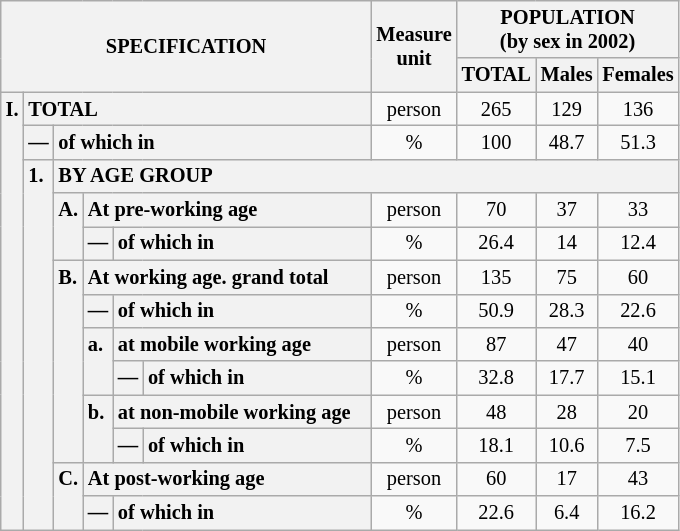<table class="wikitable" style="font-size:85%; text-align:center">
<tr>
<th rowspan="2" colspan="6">SPECIFICATION</th>
<th rowspan="2">Measure<br> unit</th>
<th colspan="3" rowspan="1">POPULATION<br> (by sex in 2002)</th>
</tr>
<tr>
<th>TOTAL</th>
<th>Males</th>
<th>Females</th>
</tr>
<tr>
<th style="text-align:left" valign="top" rowspan="13">I.</th>
<th style="text-align:left" colspan="5">TOTAL</th>
<td>person</td>
<td>265</td>
<td>129</td>
<td>136</td>
</tr>
<tr>
<th style="text-align:left" valign="top">—</th>
<th style="text-align:left" colspan="4">of which in</th>
<td>%</td>
<td>100</td>
<td>48.7</td>
<td>51.3</td>
</tr>
<tr>
<th style="text-align:left" valign="top" rowspan="11">1.</th>
<th style="text-align:left" colspan="19">BY AGE GROUP</th>
</tr>
<tr>
<th style="text-align:left" valign="top" rowspan="2">A.</th>
<th style="text-align:left" colspan="3">At pre-working age</th>
<td>person</td>
<td>70</td>
<td>37</td>
<td>33</td>
</tr>
<tr>
<th style="text-align:left" valign="top">—</th>
<th style="text-align:left" valign="top" colspan="2">of which in</th>
<td>%</td>
<td>26.4</td>
<td>14</td>
<td>12.4</td>
</tr>
<tr>
<th style="text-align:left" valign="top" rowspan="6">B.</th>
<th style="text-align:left" colspan="3">At working age. grand total</th>
<td>person</td>
<td>135</td>
<td>75</td>
<td>60</td>
</tr>
<tr>
<th style="text-align:left" valign="top">—</th>
<th style="text-align:left" valign="top" colspan="2">of which in</th>
<td>%</td>
<td>50.9</td>
<td>28.3</td>
<td>22.6</td>
</tr>
<tr>
<th style="text-align:left" valign="top" rowspan="2">a.</th>
<th style="text-align:left" colspan="2">at mobile working age</th>
<td>person</td>
<td>87</td>
<td>47</td>
<td>40</td>
</tr>
<tr>
<th style="text-align:left" valign="top">—</th>
<th style="text-align:left" valign="top" colspan="1">of which in                        </th>
<td>%</td>
<td>32.8</td>
<td>17.7</td>
<td>15.1</td>
</tr>
<tr>
<th style="text-align:left" valign="top" rowspan="2">b.</th>
<th style="text-align:left" colspan="2">at non-mobile working age</th>
<td>person</td>
<td>48</td>
<td>28</td>
<td>20</td>
</tr>
<tr>
<th style="text-align:left" valign="top">—</th>
<th style="text-align:left" valign="top" colspan="1">of which in                        </th>
<td>%</td>
<td>18.1</td>
<td>10.6</td>
<td>7.5</td>
</tr>
<tr>
<th style="text-align:left" valign="top" rowspan="2">C.</th>
<th style="text-align:left" colspan="3">At post-working age</th>
<td>person</td>
<td>60</td>
<td>17</td>
<td>43</td>
</tr>
<tr>
<th style="text-align:left" valign="top">—</th>
<th style="text-align:left" valign="top" colspan="2">of which in</th>
<td>%</td>
<td>22.6</td>
<td>6.4</td>
<td>16.2</td>
</tr>
</table>
